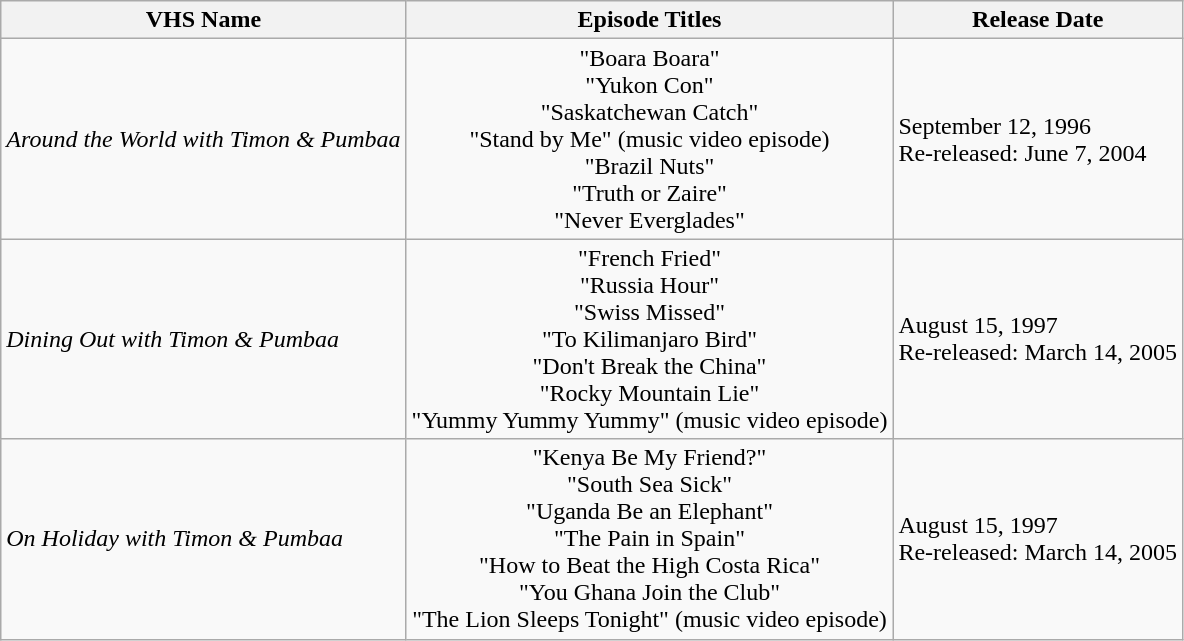<table class="wikitable">
<tr>
<th>VHS Name</th>
<th>Episode Titles</th>
<th>Release Date</th>
</tr>
<tr>
<td><em>Around the World with Timon & Pumbaa</em></td>
<td style="text-align:center;">"Boara Boara"<br>"Yukon Con"<br>"Saskatchewan Catch"<br>"Stand by Me" (music video episode)<br>"Brazil Nuts"<br>"Truth or Zaire"<br>"Never Everglades"</td>
<td>September 12, 1996<br>Re-released: June 7, 2004</td>
</tr>
<tr>
<td><em>Dining Out with Timon & Pumbaa</em></td>
<td style="text-align:center;">"French Fried"<br>"Russia Hour"<br>"Swiss Missed"<br>"To Kilimanjaro Bird"<br>"Don't Break the China"<br>"Rocky Mountain Lie"<br>"Yummy Yummy Yummy" (music video episode)</td>
<td>August 15, 1997<br>Re-released: March 14, 2005</td>
</tr>
<tr>
<td><em>On Holiday with Timon & Pumbaa</em></td>
<td style="text-align:center;">"Kenya Be My Friend?"<br>"South Sea Sick"<br>"Uganda Be an Elephant"<br>"The Pain in Spain"<br>"How to Beat the High Costa Rica"<br>"You Ghana Join the Club"<br>"The Lion Sleeps Tonight" (music video episode)</td>
<td>August 15, 1997<br>Re-released: March 14, 2005</td>
</tr>
</table>
